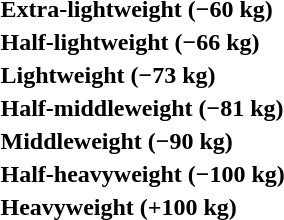<table>
<tr>
<th rowspan=2 style="text-align:left;">Extra-lightweight (−60 kg)</th>
<td rowspan=2></td>
<td rowspan=2></td>
<td></td>
</tr>
<tr>
<td></td>
</tr>
<tr>
<th rowspan=2 style="text-align:left;">Half-lightweight (−66 kg)</th>
<td rowspan=2></td>
<td rowspan=2></td>
<td></td>
</tr>
<tr>
<td></td>
</tr>
<tr>
<th rowspan=2 style="text-align:left;">Lightweight (−73 kg)</th>
<td rowspan=2></td>
<td rowspan=2></td>
<td></td>
</tr>
<tr>
<td></td>
</tr>
<tr>
<th rowspan=2 style="text-align:left;">Half-middleweight (−81 kg)</th>
<td rowspan=2></td>
<td rowspan=2></td>
<td></td>
</tr>
<tr>
<td></td>
</tr>
<tr>
<th rowspan=2 style="text-align:left;">Middleweight (−90 kg)</th>
<td rowspan=2></td>
<td rowspan=2></td>
<td></td>
</tr>
<tr>
<td></td>
</tr>
<tr>
<th rowspan=2 style="text-align:left;">Half-heavyweight (−100 kg)</th>
<td rowspan=2></td>
<td rowspan=2></td>
<td></td>
</tr>
<tr>
<td></td>
</tr>
<tr>
<th rowspan=2 style="text-align:left;">Heavyweight (+100 kg)</th>
<td rowspan=2></td>
<td rowspan=2></td>
<td></td>
</tr>
<tr>
<td></td>
</tr>
</table>
